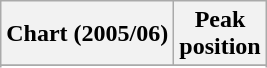<table class="wikitable sortable">
<tr>
<th>Chart (2005/06)</th>
<th>Peak<br>position</th>
</tr>
<tr>
</tr>
<tr>
</tr>
</table>
